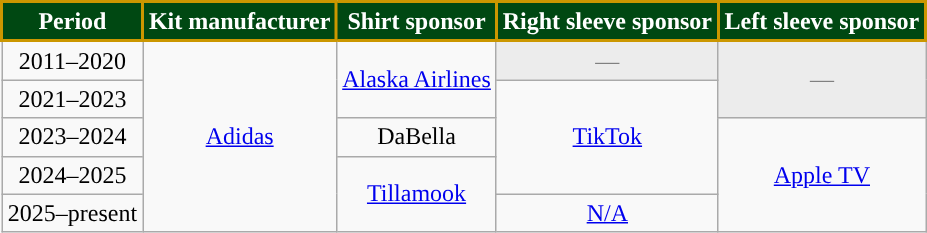<table class="wikitable" style="text-align:center;margin-left:1em;float:right">
<tr>
<th style="background:#004812; color:#FFFFFF; border:2px solid #CB9700;">Period</th>
<th style="background:#004812; color:#FFFFFF; border:2px solid #CB9700;">Kit manufacturer</th>
<th style="background:#004812; color:#FFFFFF; border:2px solid #CB9700;">Shirt sponsor</th>
<th style="background:#004812; color:#FFFFFF; border:2px solid #CB9700;" scope="col">Right sleeve sponsor</th>
<th style="background:#004812; color:#FFFFFF; border:2px solid #CB9700;" scope="col">Left sleeve sponsor</th>
</tr>
<tr>
<td>2011–2020</td>
<td rowspan=5><a href='#'>Adidas</a></td>
<td rowspan=2><a href='#'>Alaska Airlines</a></td>
<td style="background:#ececec; color:gray">—</td>
<td style="background:#ececec; color:gray" rowspan="2">—</td>
</tr>
<tr>
<td>2021–2023</td>
<td rowspan=3><a href='#'>TikTok</a></td>
</tr>
<tr>
<td>2023–2024</td>
<td>DaBella</td>
<td rowspan=3><a href='#'>Apple TV</a></td>
</tr>
<tr>
<td>2024–2025</td>
<td rowspan=2><a href='#'>Tillamook</a></td>
</tr>
<tr>
<td>2025–present</td>
<td><a href='#'>N/A</a></td>
</tr>
</table>
